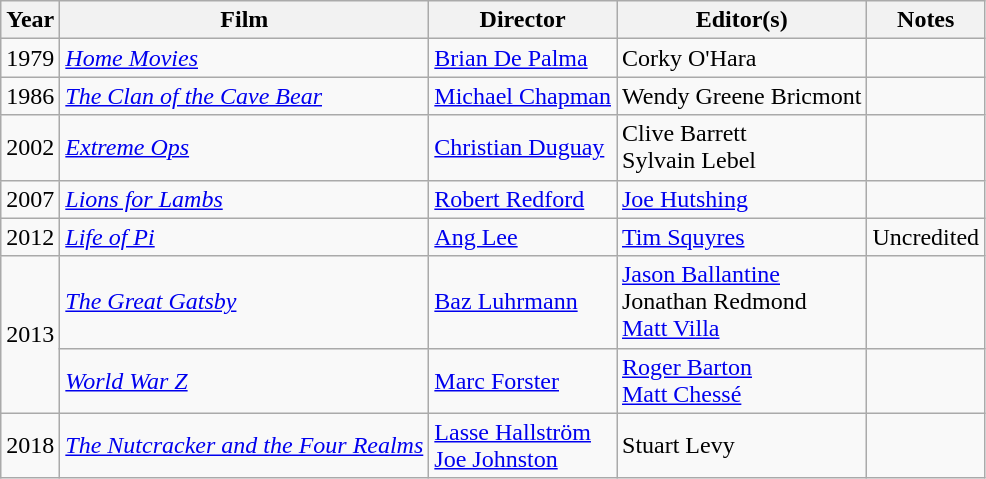<table class="wikitable">
<tr>
<th>Year</th>
<th>Film</th>
<th>Director</th>
<th>Editor(s)</th>
<th>Notes</th>
</tr>
<tr>
<td>1979</td>
<td><a href='#'><em>Home Movies</em></a></td>
<td><a href='#'>Brian De Palma</a></td>
<td>Corky O'Hara</td>
<td></td>
</tr>
<tr>
<td>1986</td>
<td><a href='#'><em>The Clan of the Cave Bear</em></a></td>
<td><a href='#'>Michael Chapman</a></td>
<td>Wendy Greene Bricmont</td>
<td></td>
</tr>
<tr>
<td>2002</td>
<td><em><a href='#'>Extreme Ops</a></em></td>
<td><a href='#'>Christian Duguay</a></td>
<td>Clive Barrett<br>Sylvain Lebel</td>
<td></td>
</tr>
<tr>
<td>2007</td>
<td><em><a href='#'>Lions for Lambs</a></em></td>
<td><a href='#'>Robert Redford</a></td>
<td><a href='#'>Joe Hutshing</a></td>
<td></td>
</tr>
<tr>
<td>2012</td>
<td><a href='#'><em>Life of Pi</em></a></td>
<td><a href='#'>Ang Lee</a></td>
<td><a href='#'>Tim Squyres</a></td>
<td>Uncredited</td>
</tr>
<tr>
<td rowspan="2">2013</td>
<td><a href='#'><em>The Great Gatsby</em></a></td>
<td><a href='#'>Baz Luhrmann</a></td>
<td><a href='#'>Jason Ballantine</a><br>Jonathan Redmond<br><a href='#'>Matt Villa</a></td>
<td></td>
</tr>
<tr>
<td><a href='#'><em>World War Z</em></a></td>
<td><a href='#'>Marc Forster</a></td>
<td><a href='#'>Roger Barton</a><br><a href='#'>Matt Chessé</a></td>
<td></td>
</tr>
<tr>
<td>2018</td>
<td><em><a href='#'>The Nutcracker and the Four Realms</a></em></td>
<td><a href='#'>Lasse Hallström</a><br><a href='#'>Joe Johnston</a></td>
<td>Stuart Levy</td>
<td></td>
</tr>
</table>
